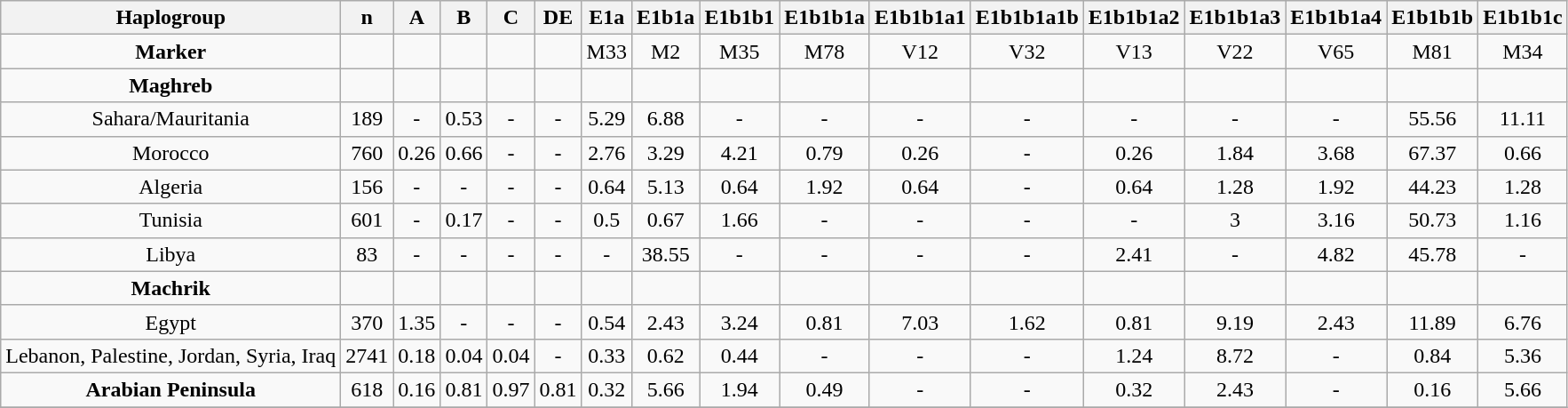<table class="wikitable sortable" style="text-align:center; font-size: 100%; border:1">
<tr>
<th>Haplogroup</th>
<th>n</th>
<th>A</th>
<th>B</th>
<th>C</th>
<th>DE</th>
<th>E1a</th>
<th>E1b1a</th>
<th>E1b1b1</th>
<th>E1b1b1a</th>
<th>E1b1b1a1</th>
<th>E1b1b1a1b</th>
<th>E1b1b1a2</th>
<th>E1b1b1a3</th>
<th>E1b1b1a4</th>
<th>E1b1b1b</th>
<th>E1b1b1c</th>
</tr>
<tr>
<td><strong>Marker</strong></td>
<td></td>
<td></td>
<td></td>
<td></td>
<td></td>
<td>M33</td>
<td>M2</td>
<td>M35</td>
<td>M78</td>
<td>V12</td>
<td>V32</td>
<td>V13</td>
<td>V22</td>
<td>V65</td>
<td>M81</td>
<td>M34</td>
</tr>
<tr>
<td><strong>Maghreb</strong></td>
<td></td>
<td></td>
<td></td>
<td></td>
<td></td>
<td></td>
<td></td>
<td></td>
<td></td>
<td></td>
<td></td>
<td></td>
<td></td>
<td></td>
<td></td>
<td></td>
</tr>
<tr>
<td>Sahara/Mauritania</td>
<td>189</td>
<td>-</td>
<td>0.53</td>
<td>-</td>
<td>-</td>
<td>5.29</td>
<td>6.88</td>
<td>-</td>
<td>-</td>
<td>-</td>
<td>-</td>
<td>-</td>
<td>-</td>
<td>-</td>
<td>55.56</td>
<td>11.11</td>
</tr>
<tr>
<td>Morocco</td>
<td>760</td>
<td>0.26</td>
<td>0.66</td>
<td>-</td>
<td>-</td>
<td>2.76</td>
<td>3.29</td>
<td>4.21</td>
<td>0.79</td>
<td>0.26</td>
<td>-</td>
<td>0.26</td>
<td>1.84</td>
<td>3.68</td>
<td>67.37</td>
<td>0.66</td>
</tr>
<tr>
<td>Algeria</td>
<td>156</td>
<td>-</td>
<td>-</td>
<td>-</td>
<td>-</td>
<td>0.64</td>
<td>5.13</td>
<td>0.64</td>
<td>1.92</td>
<td>0.64</td>
<td>-</td>
<td>0.64</td>
<td>1.28</td>
<td>1.92</td>
<td>44.23</td>
<td>1.28</td>
</tr>
<tr>
<td>Tunisia</td>
<td>601</td>
<td>-</td>
<td>0.17</td>
<td>-</td>
<td>-</td>
<td>0.5</td>
<td>0.67</td>
<td>1.66</td>
<td>-</td>
<td>-</td>
<td>-</td>
<td>-</td>
<td>3</td>
<td>3.16</td>
<td>50.73</td>
<td>1.16</td>
</tr>
<tr>
<td>Libya</td>
<td>83</td>
<td>-</td>
<td>-</td>
<td>-</td>
<td>-</td>
<td>-</td>
<td>38.55</td>
<td>-</td>
<td>-</td>
<td>-</td>
<td>-</td>
<td>2.41</td>
<td>-</td>
<td>4.82</td>
<td>45.78</td>
<td>-</td>
</tr>
<tr>
<td><strong>Machrik</strong></td>
<td></td>
<td></td>
<td></td>
<td></td>
<td></td>
<td></td>
<td></td>
<td></td>
<td></td>
<td></td>
<td></td>
<td></td>
<td></td>
<td></td>
<td></td>
<td></td>
</tr>
<tr>
<td>Egypt</td>
<td>370</td>
<td>1.35</td>
<td>-</td>
<td>-</td>
<td>-</td>
<td>0.54</td>
<td>2.43</td>
<td>3.24</td>
<td>0.81</td>
<td>7.03</td>
<td>1.62</td>
<td>0.81</td>
<td>9.19</td>
<td>2.43</td>
<td>11.89</td>
<td>6.76</td>
</tr>
<tr>
<td>Lebanon, Palestine, Jordan, Syria, Iraq</td>
<td>2741</td>
<td>0.18</td>
<td>0.04</td>
<td>0.04</td>
<td>-</td>
<td>0.33</td>
<td>0.62</td>
<td>0.44</td>
<td>-</td>
<td>-</td>
<td>-</td>
<td>1.24</td>
<td>8.72</td>
<td>-</td>
<td>0.84</td>
<td>5.36</td>
</tr>
<tr>
<td><strong>Arabian Peninsula</strong></td>
<td>618</td>
<td>0.16</td>
<td>0.81</td>
<td>0.97</td>
<td>0.81</td>
<td>0.32</td>
<td>5.66</td>
<td>1.94</td>
<td>0.49</td>
<td>-</td>
<td>-</td>
<td>0.32</td>
<td>2.43</td>
<td>-</td>
<td>0.16</td>
<td>5.66</td>
</tr>
<tr>
</tr>
</table>
